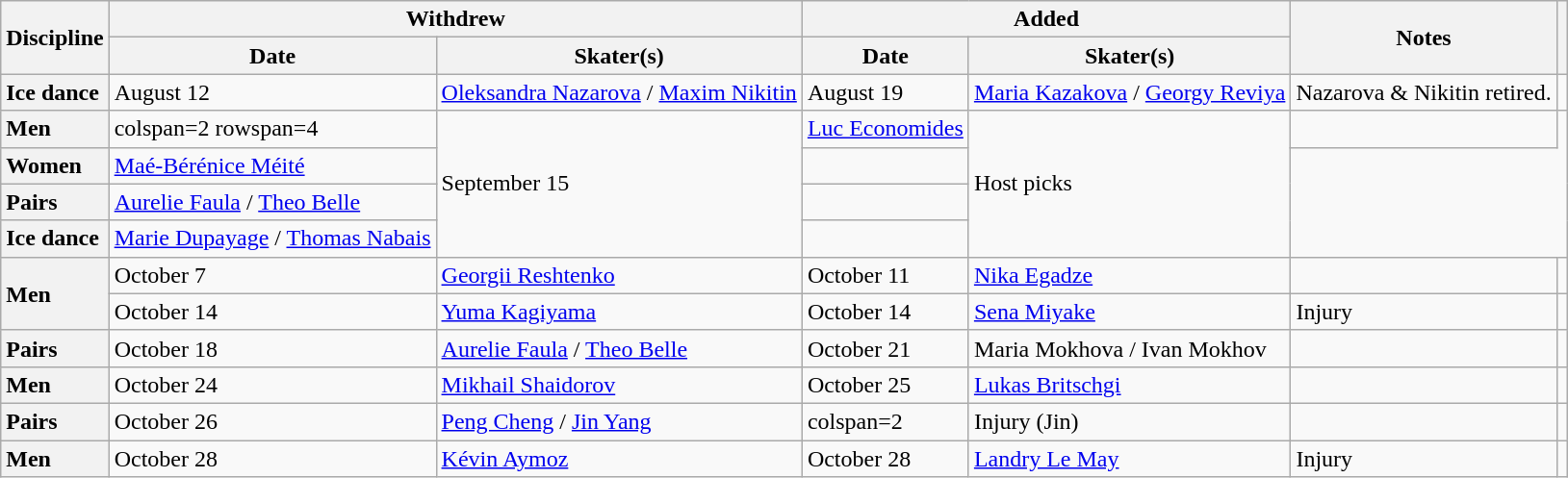<table class="wikitable unsortable">
<tr>
<th scope="col" rowspan=2>Discipline</th>
<th scope="col" colspan=2>Withdrew</th>
<th scope="col" colspan=2>Added</th>
<th scope="col" rowspan=2>Notes</th>
<th scope="col" rowspan=2></th>
</tr>
<tr>
<th>Date</th>
<th>Skater(s)</th>
<th>Date</th>
<th>Skater(s)</th>
</tr>
<tr>
<th scope="row" style="text-align:left">Ice dance</th>
<td>August 12</td>
<td> <a href='#'>Oleksandra Nazarova</a> / <a href='#'>Maxim Nikitin</a></td>
<td>August 19</td>
<td> <a href='#'>Maria Kazakova</a> / <a href='#'>Georgy Reviya</a></td>
<td>Nazarova & Nikitin retired.</td>
<td></td>
</tr>
<tr>
<th scope="row" style="text-align:left">Men</th>
<td>colspan=2 rowspan=4 </td>
<td rowspan=4>September 15</td>
<td> <a href='#'>Luc Economides</a></td>
<td rowspan=4>Host picks</td>
<td></td>
</tr>
<tr>
<th scope="row" style="text-align:left">Women</th>
<td> <a href='#'>Maé-Bérénice Méité</a></td>
<td></td>
</tr>
<tr>
<th scope="row" style="text-align:left">Pairs</th>
<td> <a href='#'>Aurelie Faula</a> / <a href='#'>Theo Belle</a></td>
<td></td>
</tr>
<tr>
<th scope="row" style="text-align:left">Ice dance</th>
<td> <a href='#'>Marie Dupayage</a> / <a href='#'>Thomas Nabais</a></td>
<td></td>
</tr>
<tr>
<th rowspan="2" scope="row" style="text-align:left">Men</th>
<td>October 7</td>
<td> <a href='#'>Georgii Reshtenko</a></td>
<td>October 11</td>
<td> <a href='#'>Nika Egadze</a></td>
<td></td>
<td></td>
</tr>
<tr>
<td>October 14</td>
<td> <a href='#'>Yuma Kagiyama</a></td>
<td>October 14</td>
<td> <a href='#'>Sena Miyake</a></td>
<td>Injury</td>
<td></td>
</tr>
<tr>
<th scope="row" style="text-align:left">Pairs</th>
<td>October 18</td>
<td> <a href='#'>Aurelie Faula</a> / <a href='#'>Theo Belle</a></td>
<td>October 21</td>
<td> Maria Mokhova / Ivan Mokhov</td>
<td></td>
<td></td>
</tr>
<tr>
<th scope="row" style="text-align:left">Men</th>
<td>October 24</td>
<td> <a href='#'>Mikhail Shaidorov</a></td>
<td>October 25</td>
<td> <a href='#'>Lukas Britschgi</a></td>
<td></td>
<td></td>
</tr>
<tr>
<th scope="row" style="text-align:left">Pairs</th>
<td>October 26</td>
<td> <a href='#'>Peng Cheng</a> / <a href='#'>Jin Yang</a></td>
<td>colspan=2 </td>
<td>Injury (Jin)</td>
<td></td>
</tr>
<tr>
<th scope="row" style="text-align:left">Men</th>
<td>October 28</td>
<td> <a href='#'>Kévin Aymoz</a></td>
<td>October 28</td>
<td> <a href='#'>Landry Le May</a></td>
<td>Injury</td>
<td></td>
</tr>
</table>
